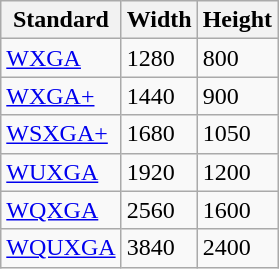<table class="wikitable sortable">
<tr>
<th>Standard</th>
<th>Width</th>
<th>Height</th>
</tr>
<tr>
<td><a href='#'>WXGA</a></td>
<td>1280</td>
<td>800</td>
</tr>
<tr>
<td><a href='#'>WXGA+</a></td>
<td>1440</td>
<td>900</td>
</tr>
<tr>
<td><a href='#'>WSXGA+</a></td>
<td>1680</td>
<td>1050</td>
</tr>
<tr>
<td><a href='#'>WUXGA</a></td>
<td>1920</td>
<td>1200</td>
</tr>
<tr>
<td><a href='#'>WQXGA</a></td>
<td>2560</td>
<td>1600</td>
</tr>
<tr>
<td><a href='#'>WQUXGA</a></td>
<td>3840</td>
<td>2400</td>
</tr>
</table>
